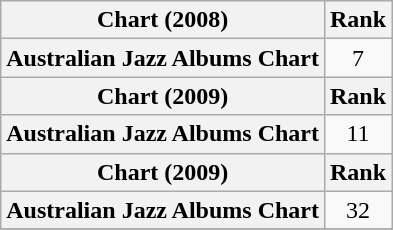<table class="wikitable sortable plainrowheaders" style="text-align:center">
<tr>
<th scope="col">Chart (2008)</th>
<th scope="col">Rank</th>
</tr>
<tr>
<th scope="row">Australian Jazz Albums Chart</th>
<td>7</td>
</tr>
<tr>
<th scope="col">Chart (2009)</th>
<th scope="col">Rank</th>
</tr>
<tr>
<th scope="row">Australian Jazz Albums Chart</th>
<td>11</td>
</tr>
<tr>
<th scope="col">Chart (2009)</th>
<th scope="col">Rank</th>
</tr>
<tr>
<th scope="row">Australian Jazz Albums Chart</th>
<td>32</td>
</tr>
<tr>
</tr>
</table>
